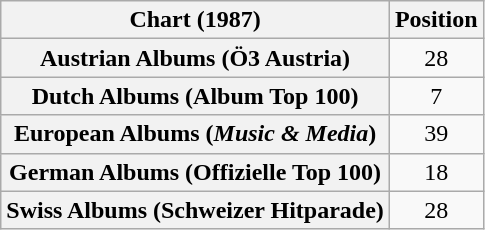<table class="wikitable sortable plainrowheaders" style="text-align:center">
<tr>
<th scope="col">Chart (1987)</th>
<th scope="col">Position</th>
</tr>
<tr>
<th scope="row">Austrian Albums (Ö3 Austria)</th>
<td>28</td>
</tr>
<tr>
<th scope="row">Dutch Albums (Album Top 100)</th>
<td>7</td>
</tr>
<tr>
<th scope="row">European Albums (<em>Music & Media</em>)</th>
<td>39</td>
</tr>
<tr>
<th scope="row">German Albums (Offizielle Top 100)</th>
<td>18</td>
</tr>
<tr>
<th scope="row">Swiss Albums (Schweizer Hitparade)</th>
<td>28</td>
</tr>
</table>
